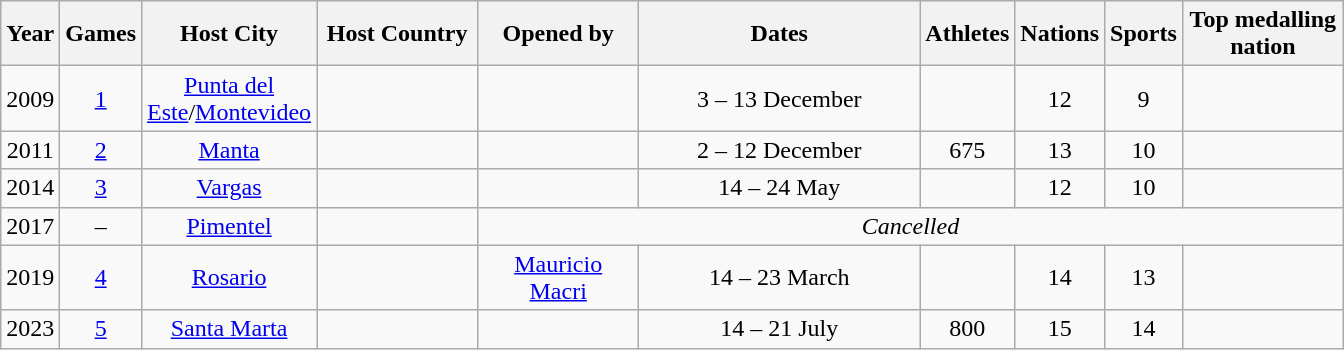<table class="wikitable" style="text-align:center">
<tr>
<th width=20>Year</th>
<th width=20>Games</th>
<th width=100>Host City</th>
<th width=100>Host Country</th>
<th width=100>Opened by</th>
<th width=180>Dates</th>
<th width=20>Athletes</th>
<th width=20>Nations</th>
<th width=20>Sports</th>
<th width=100>Top medalling<br>nation</th>
</tr>
<tr>
<td>2009</td>
<td><a href='#'>1</a></td>
<td><a href='#'>Punta del Este</a>/<a href='#'>Montevideo</a></td>
<td align="left"></td>
<td></td>
<td>3 – 13 December</td>
<td></td>
<td>12</td>
<td>9</td>
<td align=left></td>
</tr>
<tr>
<td>2011</td>
<td><a href='#'>2</a></td>
<td><a href='#'>Manta</a></td>
<td align="left"></td>
<td></td>
<td>2 – 12 December</td>
<td>675</td>
<td>13</td>
<td>10</td>
<td align=left></td>
</tr>
<tr>
<td>2014</td>
<td><a href='#'>3</a></td>
<td><a href='#'>Vargas</a></td>
<td align="left"></td>
<td></td>
<td>14 – 24 May</td>
<td></td>
<td>12</td>
<td>10</td>
<td align=left></td>
</tr>
<tr>
<td>2017</td>
<td>–</td>
<td><a href='#'>Pimentel</a></td>
<td align="left"></td>
<td colspan=6><em>Cancelled</em></td>
</tr>
<tr>
<td>2019</td>
<td><a href='#'>4</a></td>
<td><a href='#'>Rosario</a></td>
<td align="left"></td>
<td><a href='#'>Mauricio Macri</a></td>
<td>14 – 23 March</td>
<td></td>
<td>14</td>
<td>13</td>
<td align="left"></td>
</tr>
<tr>
<td>2023</td>
<td><a href='#'>5</a></td>
<td><a href='#'>Santa Marta</a></td>
<td align="left"></td>
<td></td>
<td>14 – 21 July</td>
<td>800</td>
<td>15</td>
<td>14</td>
<td align="left"></td>
</tr>
</table>
